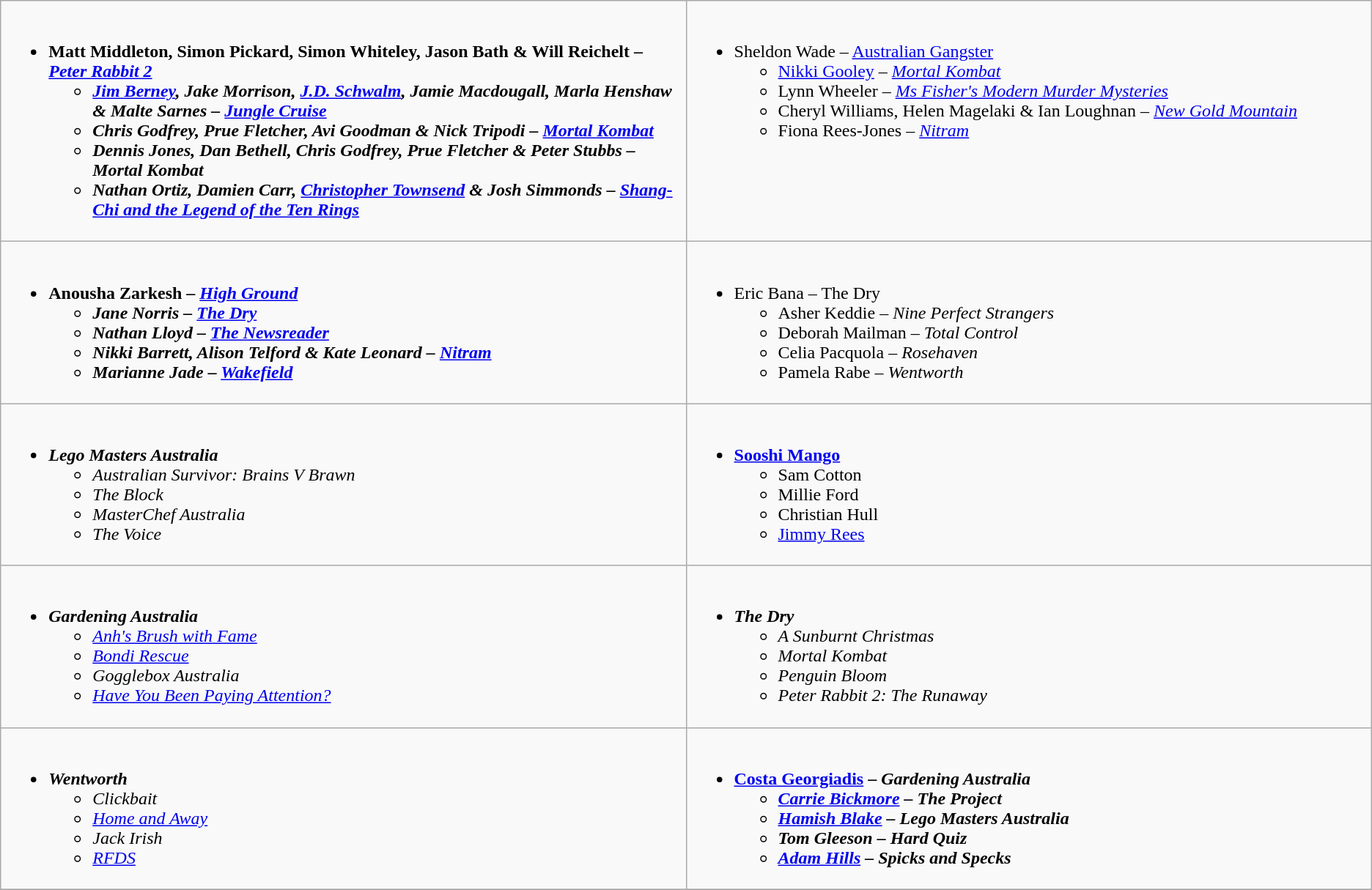<table class="wikitable" style="width=">
<tr>
<td valign="top" width="50%"><br><ul><li><strong>Matt Middleton, Simon Pickard, Simon Whiteley, Jason Bath & Will Reichelt – <em><a href='#'>Peter Rabbit 2</a><strong><em><ul><li><a href='#'>Jim Berney</a>, Jake Morrison, <a href='#'>J.D. Schwalm</a>, Jamie Macdougall, Marla Henshaw & Malte Sarnes – </em><a href='#'>Jungle Cruise</a><em></li><li>Chris Godfrey, Prue Fletcher, Avi Goodman & Nick Tripodi – </em><a href='#'>Mortal Kombat</a><em></li><li>Dennis Jones, Dan Bethell, Chris Godfrey, Prue Fletcher & Peter Stubbs – </em>Mortal Kombat<em></li><li>Nathan Ortiz, Damien Carr, <a href='#'>Christopher Townsend</a> & Josh Simmonds – </em><a href='#'>Shang-Chi and the Legend of the Ten Rings</a><em></li></ul></li></ul></td>
<td valign="top" width="50%"><br><ul><li></strong>Sheldon Wade – </em><a href='#'>Australian Gangster</a></em></strong><ul><li><a href='#'>Nikki Gooley</a> – <em><a href='#'>Mortal Kombat</a></em></li><li>Lynn Wheeler – <em><a href='#'>Ms Fisher's Modern Murder Mysteries</a></em></li><li>Cheryl Williams, Helen Magelaki & Ian Loughnan – <em><a href='#'>New Gold Mountain</a></em></li><li>Fiona Rees-Jones – <em><a href='#'>Nitram</a></em></li></ul></li></ul></td>
</tr>
<tr>
<td valign="top" width="50%"><br><ul><li><strong>Anousha Zarkesh – <em><a href='#'>High Ground</a><strong><em><ul><li>Jane Norris – </em><a href='#'>The Dry</a><em></li><li>Nathan Lloyd – </em><a href='#'>The Newsreader</a><em></li><li>Nikki Barrett, Alison Telford & Kate Leonard – </em><a href='#'>Nitram</a><em></li><li>Marianne Jade – </em><a href='#'>Wakefield</a><em></li></ul></li></ul></td>
<td valign="top" width="50%"><br><ul><li></strong>Eric Bana – </em>The Dry</em></strong><ul><li>Asher Keddie – <em>Nine Perfect Strangers</em></li><li>Deborah Mailman – <em>Total Control</em></li><li>Celia Pacquola – <em>Rosehaven</em></li><li>Pamela Rabe – <em>Wentworth</em></li></ul></li></ul></td>
</tr>
<tr>
<td valign="top" width="50%"><br><ul><li><strong><em>Lego Masters Australia</em></strong><ul><li><em>Australian Survivor: Brains V Brawn</em></li><li><em>The Block</em></li><li><em>MasterChef Australia</em></li><li><em>The Voice</em></li></ul></li></ul></td>
<td valign="top" width="50%"><br><ul><li><strong><a href='#'>Sooshi Mango</a></strong><ul><li>Sam Cotton</li><li>Millie Ford</li><li>Christian Hull</li><li><a href='#'>Jimmy Rees</a></li></ul></li></ul></td>
</tr>
<tr>
<td valign="top" width="50%"><br><ul><li><strong><em>Gardening Australia</em></strong><ul><li><em><a href='#'>Anh's Brush with Fame</a></em></li><li><em><a href='#'>Bondi Rescue</a></em></li><li><em>Gogglebox Australia</em></li><li><em><a href='#'>Have You Been Paying Attention?</a></em></li></ul></li></ul></td>
<td valign="top" width="50%"><br><ul><li><strong><em>The Dry</em></strong><ul><li><em>A Sunburnt Christmas</em></li><li><em>Mortal Kombat</em></li><li><em>Penguin Bloom</em></li><li><em>Peter Rabbit 2: The Runaway</em></li></ul></li></ul></td>
</tr>
<tr>
<td valign="top" width="50%"><br><ul><li><strong><em>Wentworth</em></strong><ul><li><em>Clickbait</em></li><li><em><a href='#'>Home and Away</a></em></li><li><em>Jack Irish</em></li><li><em><a href='#'>RFDS</a></em></li></ul></li></ul></td>
<td valign="top" width="50%"><br><ul><li><strong><a href='#'>Costa Georgiadis</a> – <em>Gardening Australia<strong><em><ul><li><a href='#'>Carrie Bickmore</a> – </em>The Project<em></li><li><a href='#'>Hamish Blake</a> – </em>Lego Masters Australia<em></li><li>Tom Gleeson – </em>Hard Quiz<em></li><li><a href='#'>Adam Hills</a> – </em>Spicks and Specks<em></li></ul></li></ul></td>
</tr>
<tr>
</tr>
</table>
